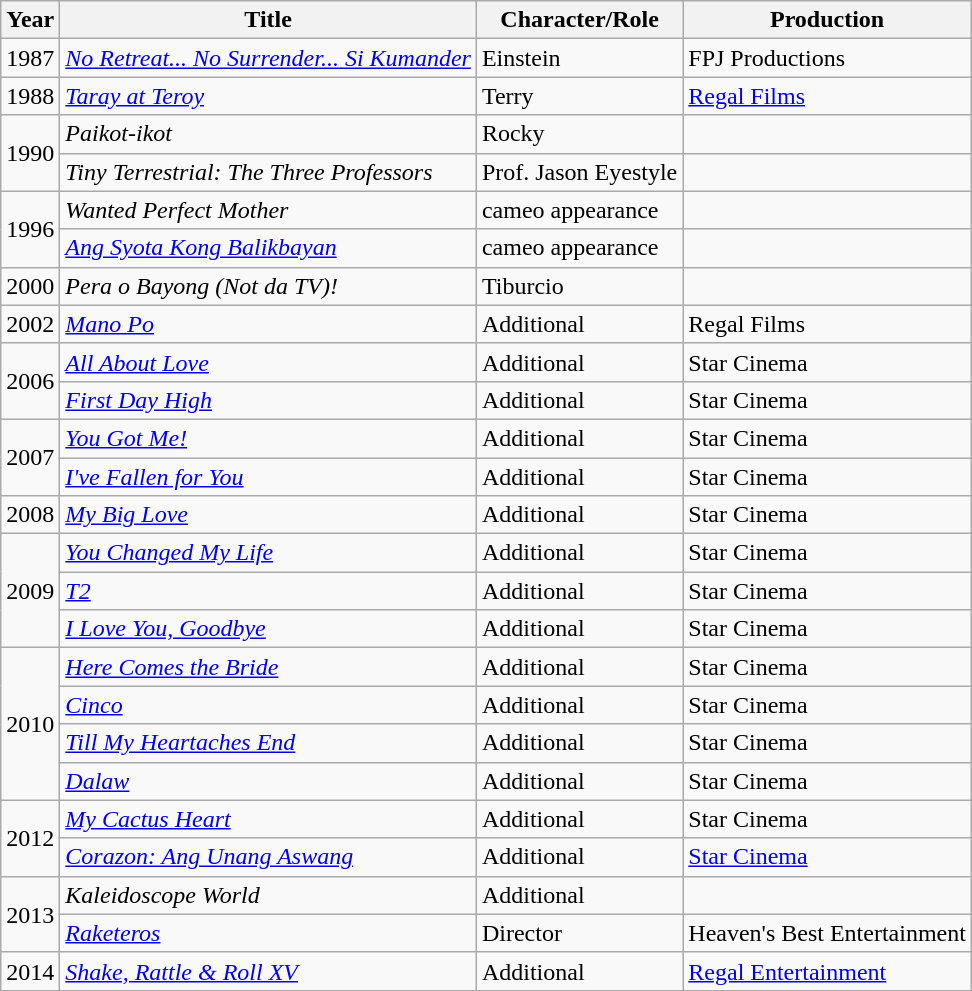<table class="wikitable sortable">
<tr>
<th>Year</th>
<th>Title</th>
<th>Character/Role</th>
<th>Production</th>
</tr>
<tr>
<td>1987</td>
<td><em><a href='#'>No Retreat... No Surrender... Si Kumander</a></em></td>
<td>Einstein</td>
<td>FPJ Productions</td>
</tr>
<tr>
<td>1988</td>
<td><em><a href='#'>Taray at Teroy</a></em></td>
<td>Terry</td>
<td><a href='#'>Regal Films</a></td>
</tr>
<tr>
<td rowspan="2">1990</td>
<td><em>Paikot-ikot</em></td>
<td>Rocky</td>
<td></td>
</tr>
<tr>
<td><em>Tiny Terrestrial: The Three Professors</em></td>
<td>Prof. Jason Eyestyle</td>
<td></td>
</tr>
<tr>
<td rowspan="2">1996</td>
<td><em>Wanted Perfect Mother</em></td>
<td>cameo appearance</td>
<td></td>
</tr>
<tr>
<td><em><a href='#'>Ang Syota Kong Balikbayan</a></em></td>
<td>cameo appearance</td>
<td></td>
</tr>
<tr>
<td>2000</td>
<td><em>Pera o Bayong (Not da TV)!</em></td>
<td>Tiburcio</td>
<td></td>
</tr>
<tr>
<td>2002</td>
<td><em><a href='#'>Mano Po</a></em></td>
<td>Additional</td>
<td>Regal Films</td>
</tr>
<tr>
<td rowspan="2">2006</td>
<td><em><a href='#'>All About Love</a></em></td>
<td>Additional</td>
<td>Star Cinema</td>
</tr>
<tr>
<td><em><a href='#'>First Day High</a></em></td>
<td>Additional</td>
<td>Star Cinema</td>
</tr>
<tr>
<td rowspan="2">2007</td>
<td><em><a href='#'>You Got Me!</a></em></td>
<td>Additional</td>
<td>Star Cinema</td>
</tr>
<tr>
<td><em><a href='#'>I've Fallen for You</a></em></td>
<td>Additional</td>
<td>Star Cinema</td>
</tr>
<tr>
<td>2008</td>
<td><em><a href='#'>My Big Love</a></em></td>
<td>Additional</td>
<td>Star Cinema</td>
</tr>
<tr>
<td rowspan="3">2009</td>
<td><em><a href='#'>You Changed My Life</a></em></td>
<td>Additional</td>
<td>Star Cinema</td>
</tr>
<tr>
<td><em><a href='#'>T2</a></em></td>
<td>Additional</td>
<td>Star Cinema</td>
</tr>
<tr>
<td><em><a href='#'>I Love You, Goodbye</a></em></td>
<td>Additional</td>
<td>Star Cinema</td>
</tr>
<tr>
<td rowspan="4">2010</td>
<td><em><a href='#'>Here Comes the Bride</a></em></td>
<td>Additional</td>
<td>Star Cinema</td>
</tr>
<tr>
<td><em><a href='#'>Cinco</a></em></td>
<td>Additional</td>
<td>Star Cinema</td>
</tr>
<tr>
<td><em><a href='#'>Till My Heartaches End</a></em></td>
<td>Additional</td>
<td>Star Cinema</td>
</tr>
<tr>
<td><em><a href='#'>Dalaw</a></em></td>
<td>Additional</td>
<td>Star Cinema</td>
</tr>
<tr>
<td rowspan="2">2012</td>
<td><em><a href='#'>My Cactus Heart</a></em></td>
<td>Additional</td>
<td>Star Cinema</td>
</tr>
<tr>
<td><em><a href='#'>Corazon: Ang Unang Aswang</a></em></td>
<td>Additional</td>
<td><a href='#'>Star Cinema</a></td>
</tr>
<tr>
<td rowspan="2">2013</td>
<td><em>Kaleidoscope World</em></td>
<td>Additional</td>
<td></td>
</tr>
<tr>
<td><em><a href='#'>Raketeros</a></em></td>
<td>Director</td>
<td>Heaven's Best Entertainment</td>
</tr>
<tr>
<td>2014</td>
<td><em><a href='#'>Shake, Rattle & Roll XV</a></em></td>
<td>Additional</td>
<td><a href='#'>Regal Entertainment</a></td>
</tr>
</table>
